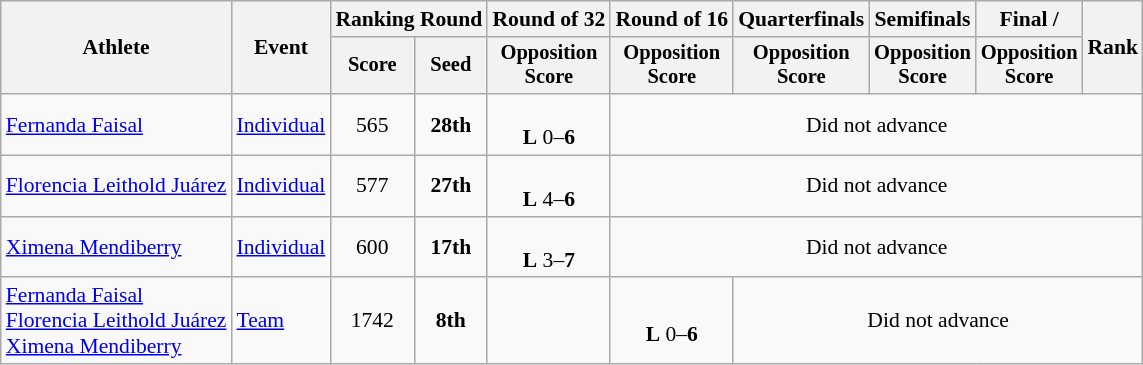<table class="wikitable" style="font-size:90%">
<tr>
<th rowspan="2">Athlete</th>
<th rowspan="2">Event</th>
<th colspan="2">Ranking Round</th>
<th>Round of 32</th>
<th>Round of 16</th>
<th>Quarterfinals</th>
<th>Semifinals</th>
<th>Final / </th>
<th rowspan="2">Rank</th>
</tr>
<tr style="font-size:95%">
<th>Score</th>
<th>Seed</th>
<th>Opposition<br>Score</th>
<th>Opposition<br>Score</th>
<th>Opposition<br>Score</th>
<th>Opposition<br>Score</th>
<th>Opposition<br>Score</th>
</tr>
<tr align=center>
<td align=left><a href='#'>Fernanda Faisal</a></td>
<td align=left><a href='#'>Individual</a></td>
<td>565</td>
<td><strong>28th</strong></td>
<td><br><strong>L</strong> 0–<strong>6</strong></td>
<td align="center" colspan="5">Did not advance</td>
</tr>
<tr align=center>
<td align=left><a href='#'>Florencia Leithold Juárez</a></td>
<td align=left><a href='#'>Individual</a></td>
<td>577</td>
<td><strong>27th</strong></td>
<td><br><strong>L</strong> 4–<strong>6</strong></td>
<td align="center" colspan="5">Did not advance</td>
</tr>
<tr align=center>
<td align=left><a href='#'>Ximena Mendiberry</a></td>
<td align=left><a href='#'>Individual</a></td>
<td>600</td>
<td><strong>17th</strong></td>
<td><br><strong>L</strong> 3–<strong>7</strong></td>
<td align="center" colspan="5">Did not advance</td>
</tr>
<tr align=center>
<td align=left><a href='#'>Fernanda Faisal</a><br><a href='#'>Florencia Leithold Juárez</a><br><a href='#'>Ximena Mendiberry</a></td>
<td align=left><a href='#'>Team</a></td>
<td>1742</td>
<td><strong>8th</strong></td>
<td></td>
<td><br><strong>L</strong> 0–<strong>6</strong></td>
<td align="center" colspan="4">Did not advance</td>
</tr>
</table>
